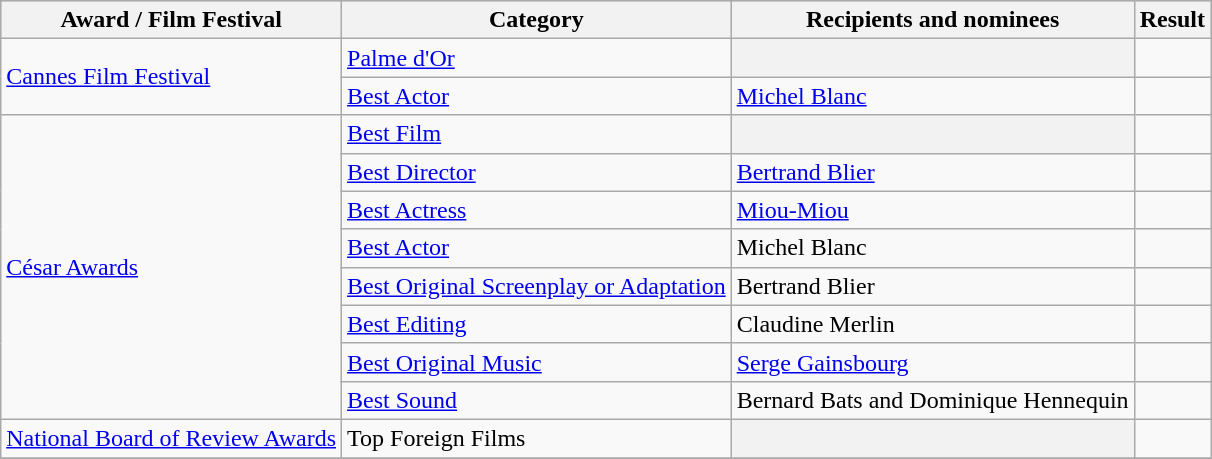<table class="wikitable plainrowheaders sortable">
<tr style="background:#ccc; text-align:center;">
<th scope="col">Award / Film Festival</th>
<th scope="col">Category</th>
<th scope="col">Recipients and nominees</th>
<th scope="col">Result</th>
</tr>
<tr>
<td rowspan=2><a href='#'>Cannes Film Festival</a></td>
<td><a href='#'>Palme d'Or</a></td>
<th></th>
<td></td>
</tr>
<tr>
<td><a href='#'>Best Actor</a></td>
<td><a href='#'>Michel Blanc</a></td>
<td></td>
</tr>
<tr>
<td rowspan=8><a href='#'>César Awards</a></td>
<td><a href='#'>Best Film</a></td>
<th></th>
<td></td>
</tr>
<tr>
<td><a href='#'>Best Director</a></td>
<td><a href='#'>Bertrand Blier</a></td>
<td></td>
</tr>
<tr>
<td><a href='#'>Best Actress</a></td>
<td><a href='#'>Miou-Miou</a></td>
<td></td>
</tr>
<tr>
<td><a href='#'>Best Actor</a></td>
<td>Michel Blanc</td>
<td></td>
</tr>
<tr>
<td><a href='#'>Best Original Screenplay or Adaptation</a></td>
<td>Bertrand Blier</td>
<td></td>
</tr>
<tr>
<td><a href='#'>Best Editing</a></td>
<td>Claudine Merlin</td>
<td></td>
</tr>
<tr>
<td><a href='#'>Best Original Music</a></td>
<td><a href='#'>Serge Gainsbourg</a></td>
<td></td>
</tr>
<tr>
<td><a href='#'>Best Sound</a></td>
<td>Bernard Bats and Dominique Hennequin</td>
<td></td>
</tr>
<tr>
<td><a href='#'>National Board of Review Awards</a></td>
<td>Top Foreign Films</td>
<th></th>
<td></td>
</tr>
<tr>
</tr>
</table>
